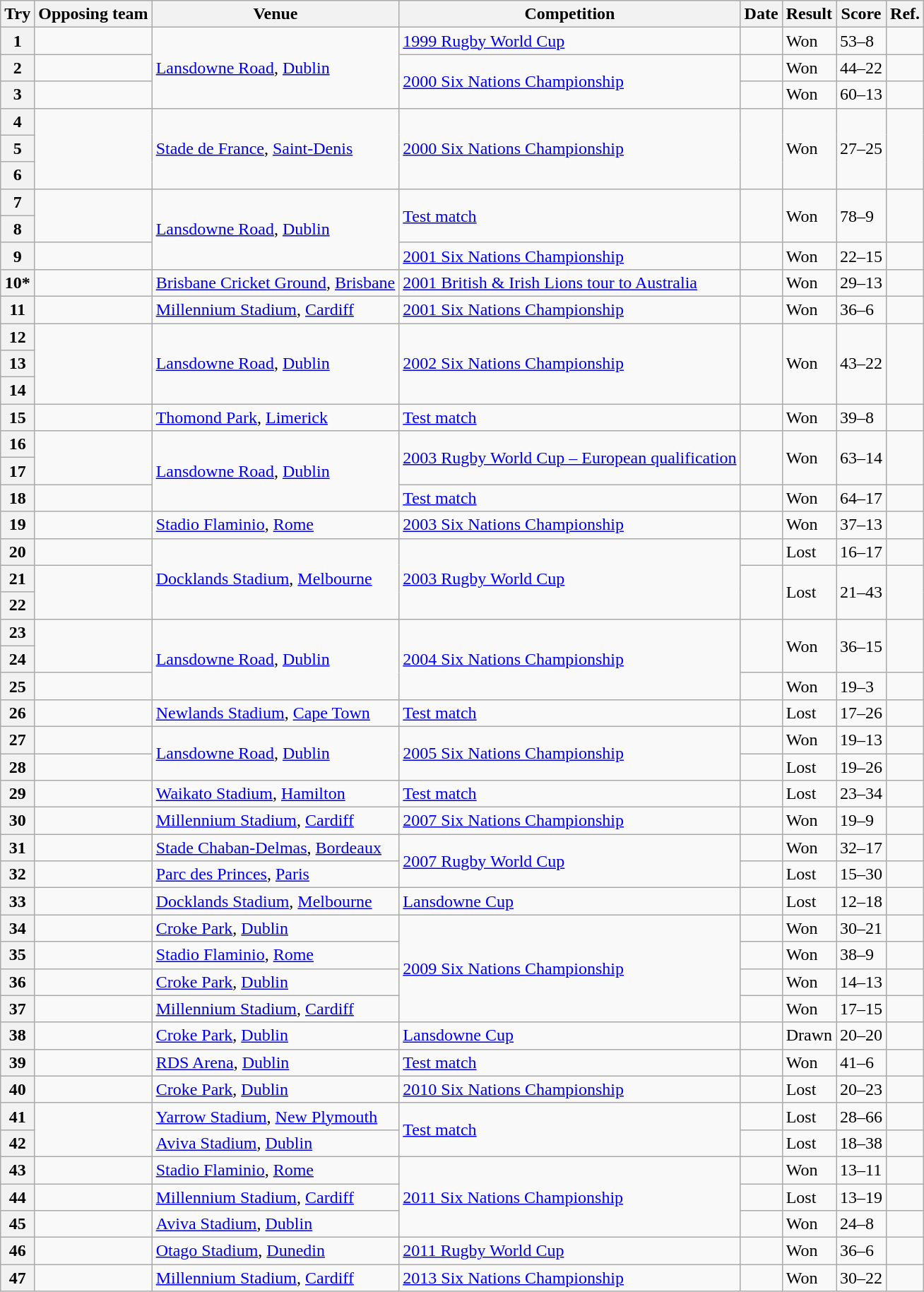<table class="wikitable sortable">
<tr>
<th scope=col>Try</th>
<th scope=col>Opposing team</th>
<th scope=col>Venue</th>
<th scope=col>Competition</th>
<th scope=col>Date</th>
<th scope=col>Result</th>
<th scope=col>Score</th>
<th scope=col class=unsortable>Ref.</th>
</tr>
<tr>
<th scope=row>1</th>
<td></td>
<td rowspan=3><a href='#'>Lansdowne Road</a>, <a href='#'>Dublin</a></td>
<td><a href='#'>1999 Rugby World Cup</a></td>
<td></td>
<td>Won</td>
<td>53–8</td>
<td></td>
</tr>
<tr>
<th scope=row>2</th>
<td></td>
<td rowspan=2><a href='#'>2000 Six Nations Championship</a></td>
<td></td>
<td>Won</td>
<td>44–22</td>
<td></td>
</tr>
<tr>
<th scope=row>3</th>
<td></td>
<td></td>
<td>Won</td>
<td>60–13</td>
<td></td>
</tr>
<tr>
<th scope=row>4</th>
<td rowspan=3></td>
<td rowspan=3><a href='#'>Stade de France</a>, <a href='#'>Saint-Denis</a></td>
<td rowspan=3><a href='#'>2000 Six Nations Championship</a></td>
<td rowspan=3></td>
<td rowspan=3>Won</td>
<td rowspan=3>27–25</td>
<td rowspan=3></td>
</tr>
<tr>
<th scope=row>5</th>
</tr>
<tr>
<th scope=row>6</th>
</tr>
<tr>
<th scope=row>7</th>
<td rowspan=2></td>
<td rowspan=3><a href='#'>Lansdowne Road</a>, <a href='#'>Dublin</a></td>
<td rowspan=2><a href='#'>Test match</a></td>
<td rowspan=2></td>
<td rowspan=2>Won</td>
<td rowspan=2>78–9</td>
<td rowspan=2></td>
</tr>
<tr>
<th scope=row>8</th>
</tr>
<tr>
<th scope=row>9</th>
<td></td>
<td><a href='#'>2001 Six Nations Championship</a></td>
<td></td>
<td>Won</td>
<td>22–15</td>
<td></td>
</tr>
<tr>
<th scope=row>10*</th>
<td></td>
<td><a href='#'>Brisbane Cricket Ground</a>, <a href='#'>Brisbane</a></td>
<td><a href='#'>2001 British & Irish Lions tour to Australia</a></td>
<td></td>
<td>Won</td>
<td>29–13</td>
<td></td>
</tr>
<tr>
<th scope=row>11</th>
<td></td>
<td><a href='#'>Millennium Stadium</a>, <a href='#'>Cardiff</a></td>
<td><a href='#'>2001 Six Nations Championship</a></td>
<td></td>
<td>Won</td>
<td>36–6</td>
<td></td>
</tr>
<tr>
<th scope=row>12</th>
<td rowspan=3></td>
<td rowspan=3><a href='#'>Lansdowne Road</a>, <a href='#'>Dublin</a></td>
<td rowspan=3><a href='#'>2002 Six Nations Championship</a></td>
<td rowspan=3></td>
<td rowspan=3>Won</td>
<td rowspan=3>43–22</td>
<td rowspan=3></td>
</tr>
<tr>
<th scope=row>13</th>
</tr>
<tr>
<th scope=row>14</th>
</tr>
<tr>
<th scope=row>15</th>
<td></td>
<td><a href='#'>Thomond Park</a>, <a href='#'>Limerick</a></td>
<td><a href='#'>Test match</a></td>
<td></td>
<td>Won</td>
<td>39–8</td>
<td></td>
</tr>
<tr>
<th scope=row>16</th>
<td rowspan=2></td>
<td rowspan=3><a href='#'>Lansdowne Road</a>, <a href='#'>Dublin</a></td>
<td rowspan=2><a href='#'>2003 Rugby World Cup – European qualification</a></td>
<td rowspan=2></td>
<td rowspan=2>Won</td>
<td rowspan=2>63–14</td>
<td rowspan=2></td>
</tr>
<tr>
<th scope=row>17</th>
</tr>
<tr>
<th scope=row>18</th>
<td></td>
<td><a href='#'>Test match</a></td>
<td></td>
<td>Won</td>
<td>64–17</td>
<td></td>
</tr>
<tr>
<th scope=row>19</th>
<td></td>
<td><a href='#'>Stadio Flaminio</a>, <a href='#'>Rome</a></td>
<td><a href='#'>2003 Six Nations Championship</a></td>
<td></td>
<td>Won</td>
<td>37–13</td>
<td></td>
</tr>
<tr>
<th scope=row>20</th>
<td></td>
<td rowspan=3><a href='#'>Docklands Stadium</a>, <a href='#'>Melbourne</a></td>
<td rowspan=3><a href='#'>2003 Rugby World Cup</a></td>
<td></td>
<td>Lost</td>
<td>16–17</td>
<td></td>
</tr>
<tr>
<th scope=row>21</th>
<td rowspan=2></td>
<td rowspan=2></td>
<td rowspan=2>Lost</td>
<td rowspan=2>21–43</td>
<td rowspan=2></td>
</tr>
<tr>
<th scope=row>22</th>
</tr>
<tr>
<th scope=row>23</th>
<td rowspan=2></td>
<td rowspan=3><a href='#'>Lansdowne Road</a>, <a href='#'>Dublin</a></td>
<td rowspan=3><a href='#'>2004 Six Nations Championship</a></td>
<td rowspan=2></td>
<td rowspan=2>Won</td>
<td rowspan=2>36–15</td>
<td rowspan=2></td>
</tr>
<tr>
<th scope=row>24</th>
</tr>
<tr>
<th scope=row>25</th>
<td></td>
<td></td>
<td>Won</td>
<td>19–3</td>
<td></td>
</tr>
<tr>
<th scope=row>26</th>
<td></td>
<td><a href='#'>Newlands Stadium</a>, <a href='#'>Cape Town</a></td>
<td><a href='#'>Test match</a></td>
<td></td>
<td>Lost</td>
<td>17–26</td>
<td></td>
</tr>
<tr>
<th scope=row>27</th>
<td></td>
<td rowspan=2><a href='#'>Lansdowne Road</a>, <a href='#'>Dublin</a></td>
<td rowspan=2><a href='#'>2005 Six Nations Championship</a></td>
<td></td>
<td>Won</td>
<td>19–13</td>
<td></td>
</tr>
<tr>
<th scope=row>28</th>
<td></td>
<td></td>
<td>Lost</td>
<td>19–26</td>
<td></td>
</tr>
<tr>
<th scope=row>29</th>
<td></td>
<td><a href='#'>Waikato Stadium</a>, <a href='#'>Hamilton</a></td>
<td><a href='#'>Test match</a></td>
<td></td>
<td>Lost</td>
<td>23–34</td>
<td></td>
</tr>
<tr>
<th scope=row>30</th>
<td></td>
<td><a href='#'>Millennium Stadium</a>, <a href='#'>Cardiff</a></td>
<td><a href='#'>2007 Six Nations Championship</a></td>
<td></td>
<td>Won</td>
<td>19–9</td>
<td></td>
</tr>
<tr>
<th scope=row>31</th>
<td></td>
<td><a href='#'>Stade Chaban-Delmas</a>, <a href='#'>Bordeaux</a></td>
<td rowspan=2><a href='#'>2007 Rugby World Cup</a></td>
<td></td>
<td>Won</td>
<td>32–17</td>
<td></td>
</tr>
<tr>
<th scope=row>32</th>
<td></td>
<td><a href='#'>Parc des Princes</a>, <a href='#'>Paris</a></td>
<td></td>
<td>Lost</td>
<td>15–30</td>
<td></td>
</tr>
<tr>
<th scope=row>33</th>
<td></td>
<td><a href='#'>Docklands Stadium</a>, <a href='#'>Melbourne</a></td>
<td><a href='#'>Lansdowne Cup</a></td>
<td></td>
<td>Lost</td>
<td>12–18</td>
<td></td>
</tr>
<tr>
<th scope=row>34</th>
<td></td>
<td><a href='#'>Croke Park</a>, <a href='#'>Dublin</a></td>
<td rowspan=4><a href='#'>2009 Six Nations Championship</a></td>
<td></td>
<td>Won</td>
<td>30–21</td>
<td></td>
</tr>
<tr>
<th scope=row>35</th>
<td></td>
<td><a href='#'>Stadio Flaminio</a>, <a href='#'>Rome</a></td>
<td></td>
<td>Won</td>
<td>38–9</td>
<td></td>
</tr>
<tr>
<th scope=row>36</th>
<td></td>
<td><a href='#'>Croke Park</a>, <a href='#'>Dublin</a></td>
<td></td>
<td>Won</td>
<td>14–13</td>
<td></td>
</tr>
<tr>
<th scope=row>37</th>
<td></td>
<td><a href='#'>Millennium Stadium</a>, <a href='#'>Cardiff</a></td>
<td></td>
<td>Won</td>
<td>17–15</td>
<td></td>
</tr>
<tr>
<th scope=row>38</th>
<td></td>
<td><a href='#'>Croke Park</a>, <a href='#'>Dublin</a></td>
<td><a href='#'>Lansdowne Cup</a></td>
<td></td>
<td>Drawn</td>
<td>20–20</td>
<td></td>
</tr>
<tr>
<th scope=row>39</th>
<td></td>
<td><a href='#'>RDS Arena</a>, <a href='#'>Dublin</a></td>
<td><a href='#'>Test match</a></td>
<td></td>
<td>Won</td>
<td>41–6</td>
<td></td>
</tr>
<tr>
<th scope=row>40</th>
<td></td>
<td><a href='#'>Croke Park</a>, <a href='#'>Dublin</a></td>
<td><a href='#'>2010 Six Nations Championship</a></td>
<td></td>
<td>Lost</td>
<td>20–23</td>
<td></td>
</tr>
<tr>
<th scope=row>41</th>
<td rowspan=2></td>
<td><a href='#'>Yarrow Stadium</a>, <a href='#'>New Plymouth</a></td>
<td rowspan=2><a href='#'>Test match</a></td>
<td></td>
<td>Lost</td>
<td>28–66</td>
<td></td>
</tr>
<tr>
<th scope=row>42</th>
<td><a href='#'>Aviva Stadium</a>, <a href='#'>Dublin</a></td>
<td></td>
<td>Lost</td>
<td>18–38</td>
<td></td>
</tr>
<tr>
<th scope=row>43</th>
<td></td>
<td><a href='#'>Stadio Flaminio</a>, <a href='#'>Rome</a></td>
<td rowspan=3><a href='#'>2011 Six Nations Championship</a></td>
<td></td>
<td>Won</td>
<td>13–11</td>
<td></td>
</tr>
<tr>
<th scope=row>44</th>
<td></td>
<td><a href='#'>Millennium Stadium</a>, <a href='#'>Cardiff</a></td>
<td></td>
<td>Lost</td>
<td>13–19</td>
<td></td>
</tr>
<tr>
<th scope=row>45</th>
<td></td>
<td><a href='#'>Aviva Stadium</a>, <a href='#'>Dublin</a></td>
<td></td>
<td>Won</td>
<td>24–8</td>
<td></td>
</tr>
<tr>
<th scope=row>46</th>
<td></td>
<td><a href='#'>Otago Stadium</a>, <a href='#'>Dunedin</a></td>
<td><a href='#'>2011 Rugby World Cup</a></td>
<td></td>
<td>Won</td>
<td>36–6</td>
<td></td>
</tr>
<tr>
<th scope=row>47</th>
<td></td>
<td><a href='#'>Millennium Stadium</a>, <a href='#'>Cardiff</a></td>
<td><a href='#'>2013 Six Nations Championship</a></td>
<td></td>
<td>Won</td>
<td>30–22</td>
<td></td>
</tr>
</table>
